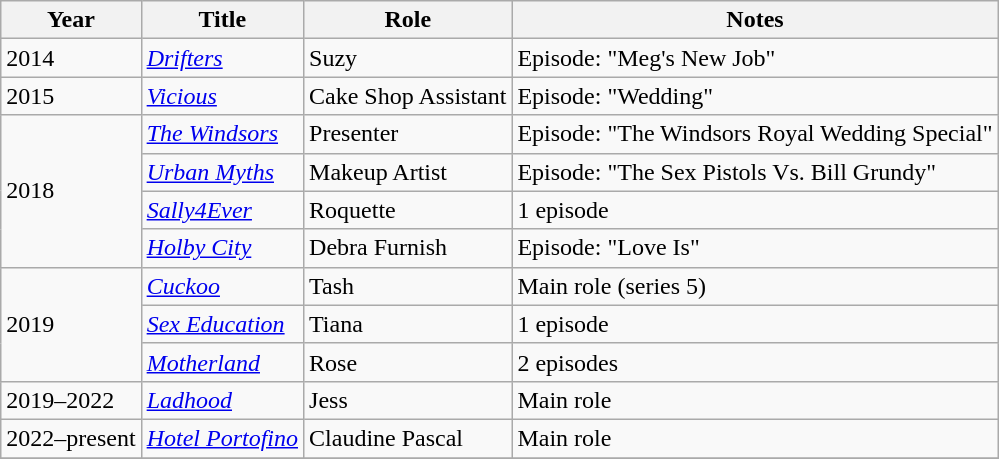<table class="wikitable sortable">
<tr>
<th>Year</th>
<th>Title</th>
<th>Role</th>
<th class="unsortable">Notes</th>
</tr>
<tr>
<td>2014</td>
<td><em><a href='#'>Drifters</a></em></td>
<td>Suzy</td>
<td>Episode: "Meg's New Job"</td>
</tr>
<tr>
<td>2015</td>
<td><em><a href='#'>Vicious</a></em></td>
<td>Cake Shop Assistant</td>
<td>Episode: "Wedding"</td>
</tr>
<tr>
<td rowspan="4">2018</td>
<td><em><a href='#'>The Windsors</a></em></td>
<td>Presenter</td>
<td>Episode: "The Windsors Royal Wedding Special"</td>
</tr>
<tr>
<td><em><a href='#'>Urban Myths</a></em></td>
<td>Makeup Artist</td>
<td>Episode: "The Sex Pistols Vs. Bill Grundy"</td>
</tr>
<tr>
<td><em><a href='#'>Sally4Ever</a></em></td>
<td>Roquette</td>
<td>1 episode</td>
</tr>
<tr>
<td><em><a href='#'>Holby City</a></em></td>
<td>Debra Furnish</td>
<td>Episode: "Love Is"</td>
</tr>
<tr>
<td rowspan="3">2019</td>
<td><em><a href='#'>Cuckoo</a></em></td>
<td>Tash</td>
<td>Main role (series 5)</td>
</tr>
<tr>
<td><em><a href='#'>Sex Education</a></em></td>
<td>Tiana</td>
<td>1 episode</td>
</tr>
<tr>
<td><em><a href='#'>Motherland</a></em></td>
<td>Rose</td>
<td>2 episodes</td>
</tr>
<tr>
<td>2019–2022</td>
<td><em><a href='#'>Ladhood</a></em></td>
<td>Jess</td>
<td>Main role</td>
</tr>
<tr>
<td>2022–present</td>
<td><em><a href='#'>Hotel Portofino</a></em></td>
<td>Claudine Pascal</td>
<td>Main role</td>
</tr>
<tr>
</tr>
</table>
